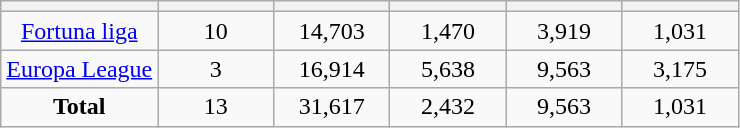<table class="wikitable sortable" style="text-align: center;">
<tr>
<th></th>
<th style="width:70px;"></th>
<th style="width:70px;"></th>
<th style="width:70px;"></th>
<th style="width:70px;"></th>
<th style="width:70px;"></th>
</tr>
<tr>
<td><a href='#'>Fortuna liga</a></td>
<td>10</td>
<td>14,703</td>
<td>1,470</td>
<td>3,919</td>
<td>1,031</td>
</tr>
<tr>
<td><a href='#'>Europa League</a></td>
<td>3</td>
<td>16,914</td>
<td>5,638</td>
<td>9,563</td>
<td>3,175</td>
</tr>
<tr>
<td><strong>Total</strong></td>
<td>13</td>
<td>31,617</td>
<td>2,432</td>
<td>9,563</td>
<td>1,031</td>
</tr>
</table>
